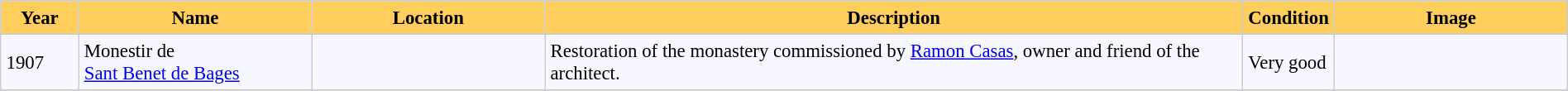<table bgcolor="#f7f8ff" cellpadding="4" cellspacing="0" border="1" style="font-size: 95%; border: #cccccc solid 1px; border-collapse: collapse;">
<tr>
<th width="5%" style="background:#ffce5d;">Year</th>
<th width="15%" style="background:#ffce5d;">Name</th>
<th width="15%" style="background:#ffce5d;">Location</th>
<th width="45%" style="background:#ffce5d;">Description</th>
<th width="5%" style="background:#ffce5d;">Condition</th>
<th width="15%" style="background:#ffce5d;">Image</th>
</tr>
<tr ---->
</tr>
<tr>
<td>1907</td>
<td>Monestir de <br> <a href='#'>Sant Benet de Bages</a></td>
<td><small></small></td>
<td>Restoration of the monastery commissioned by <a href='#'>Ramon Casas</a>, owner and friend of the architect.</td>
<td>Very good</td>
<td></td>
</tr>
<tr>
</tr>
</table>
